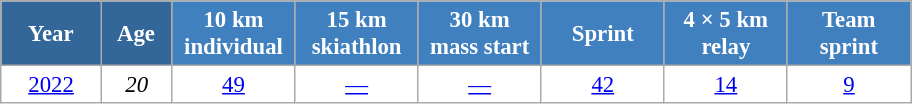<table class="wikitable" style="font-size:95%; text-align:center; border:grey solid 1px; border-collapse:collapse; background:#ffffff;">
<tr>
<th style="background-color:#369; color:white; width:60px;"> Year </th>
<th style="background-color:#369; color:white; width:40px;"> Age </th>
<th style="background-color:#4180be; color:white; width:75px;"> 10 km <br> individual </th>
<th style="background-color:#4180be; color:white; width:75px;"> 15 km <br> skiathlon </th>
<th style="background-color:#4180be; color:white; width:75px;"> 30 km <br> mass start </th>
<th style="background-color:#4180be; color:white; width:75px;"> Sprint </th>
<th style="background-color:#4180be; color:white; width:75px;"> 4 × 5 km <br> relay </th>
<th style="background-color:#4180be; color:white; width:75px;"> Team <br> sprint </th>
</tr>
<tr>
<td><a href='#'>2022</a></td>
<td><em>20</em></td>
<td><a href='#'>49</a></td>
<td><a href='#'>—</a></td>
<td><a href='#'>—</a></td>
<td><a href='#'>42</a></td>
<td><a href='#'>14</a></td>
<td><a href='#'>9</a></td>
</tr>
</table>
